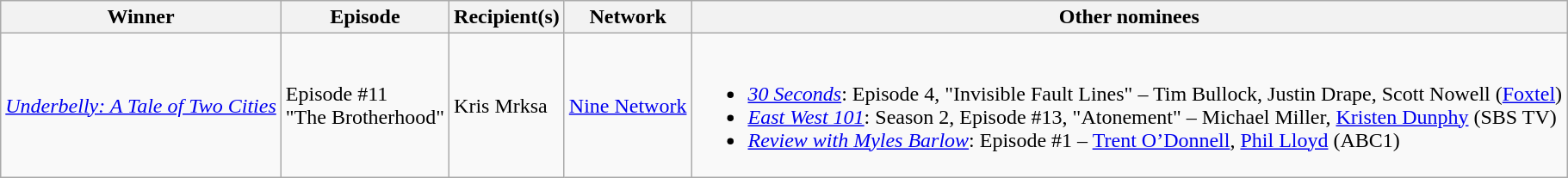<table class="wikitable">
<tr>
<th>Winner</th>
<th>Episode</th>
<th>Recipient(s)</th>
<th>Network</th>
<th>Other nominees</th>
</tr>
<tr>
<td><em><a href='#'>Underbelly: A Tale of Two Cities</a></em></td>
<td>Episode #11<br>"The Brotherhood"</td>
<td>Kris Mrksa</td>
<td align="center"><a href='#'>Nine Network</a></td>
<td><br><ul><li><em><a href='#'>30 Seconds</a></em>: Episode 4, "Invisible Fault Lines" – Tim Bullock, Justin Drape, Scott Nowell (<a href='#'>Foxtel</a>)</li><li><em><a href='#'>East West 101</a></em>: Season 2, Episode #13, "Atonement" – Michael Miller, <a href='#'>Kristen Dunphy</a> (SBS TV)</li><li><em><a href='#'>Review with Myles Barlow</a></em>: Episode #1 – <a href='#'>Trent O’Donnell</a>, <a href='#'>Phil Lloyd</a> (ABC1)</li></ul></td>
</tr>
</table>
